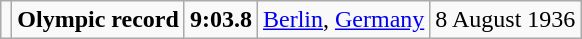<table class="wikitable">
<tr>
<td></td>
<td><strong>Olympic record</strong></td>
<td><strong>9:03.8 </strong></td>
<td><a href='#'>Berlin</a>, <a href='#'>Germany</a></td>
<td>8 August 1936</td>
</tr>
</table>
